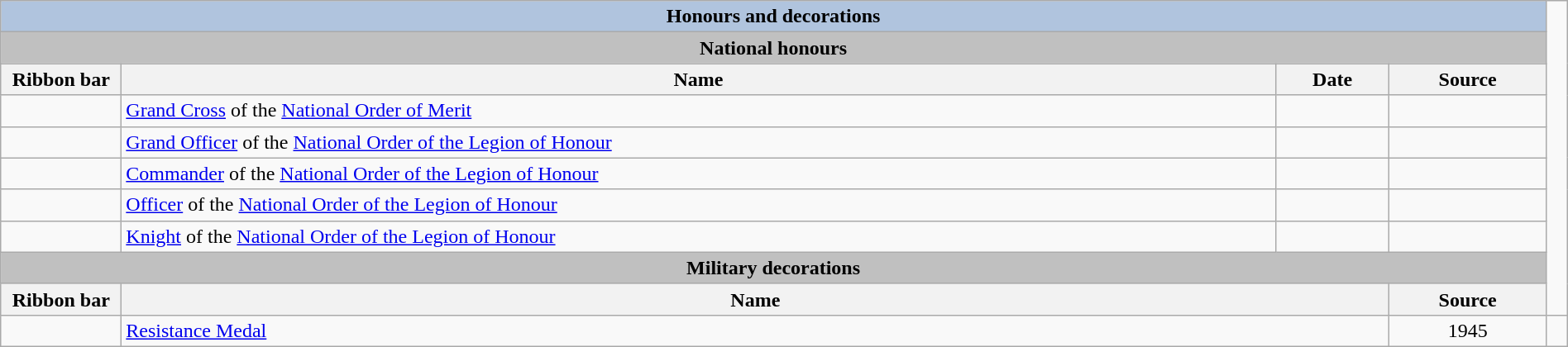<table class="wikitable mw-collapsible mw-collapsed"  style="width: 100%">
<tr>
<th colspan="4" style="background: lightsteelblue">Honours and decorations</th>
</tr>
<tr>
<th colspan="4" style="background: silver">National honours</th>
</tr>
<tr>
<th style="width:90px;">Ribbon bar</th>
<th>Name</th>
<th>Date</th>
<th>Source</th>
</tr>
<tr>
<td></td>
<td><a href='#'>Grand Cross</a> of the <a href='#'>National Order of Merit</a></td>
<td align="center"></td>
<td align="center"></td>
</tr>
<tr>
<td></td>
<td><a href='#'>Grand Officer</a> of the <a href='#'>National Order of the Legion of Honour</a></td>
<td align="center"></td>
<td align="center"></td>
</tr>
<tr>
<td></td>
<td><a href='#'>Commander</a> of the <a href='#'>National Order of the Legion of Honour</a></td>
<td align="center"></td>
<td align="center"></td>
</tr>
<tr>
<td></td>
<td><a href='#'>Officer</a> of the <a href='#'>National Order of the Legion of Honour</a></td>
<td align="center"></td>
<td align="center"></td>
</tr>
<tr>
<td></td>
<td><a href='#'>Knight</a> of the <a href='#'>National Order of the Legion of Honour</a></td>
<td align="center"></td>
<td align="center"></td>
</tr>
<tr>
<th colspan="4" style="background: silver">Military decorations</th>
</tr>
<tr>
<th style="width:90px;">Ribbon bar</th>
<th colspan=2>Name</th>
<th>Source</th>
</tr>
<tr>
<td></td>
<td colspan=2><a href='#'>Resistance Medal</a></td>
<td align="center">1945</td>
<td align="center"></td>
</tr>
</table>
